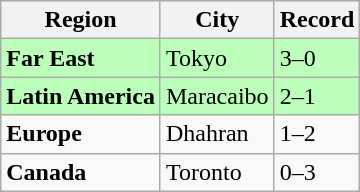<table class="wikitable">
<tr>
<th>Region</th>
<th>City</th>
<th>Record</th>
</tr>
<tr bgcolor=#bbffbb>
<td><strong>Far East</strong></td>
<td>Tokyo</td>
<td>3–0</td>
</tr>
<tr bgcolor=#bbffbb>
<td><strong>Latin America</strong></td>
<td>Maracaibo</td>
<td>2–1</td>
</tr>
<tr>
<td><strong>Europe</strong></td>
<td>Dhahran</td>
<td>1–2</td>
</tr>
<tr>
<td><strong>Canada</strong></td>
<td>Toronto</td>
<td>0–3</td>
</tr>
</table>
